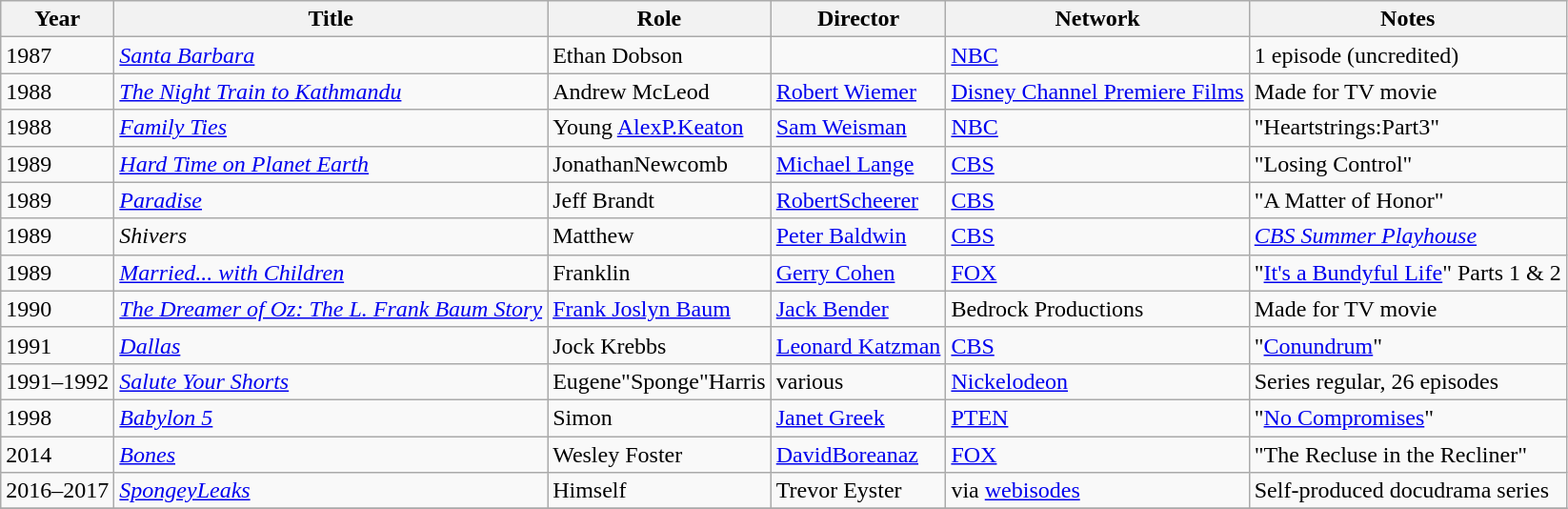<table class="wikitable sortable">
<tr>
<th>Year</th>
<th>Title</th>
<th>Role</th>
<th>Director</th>
<th>Network</th>
<th>Notes</th>
</tr>
<tr>
<td>1987</td>
<td><em><a href='#'>Santa Barbara</a></em></td>
<td>Ethan Dobson</td>
<td></td>
<td><a href='#'>NBC</a></td>
<td>1 episode (uncredited)</td>
</tr>
<tr>
<td>1988</td>
<td><em><a href='#'>The Night Train to Kathmandu</a></em></td>
<td>Andrew McLeod</td>
<td><a href='#'>Robert Wiemer</a></td>
<td><a href='#'>Disney Channel Premiere Films</a></td>
<td>Made for TV movie</td>
</tr>
<tr>
<td>1988</td>
<td><em><a href='#'>Family Ties</a></em></td>
<td>Young <a href='#'>AlexP.Keaton</a></td>
<td><a href='#'>Sam Weisman</a></td>
<td><a href='#'>NBC</a></td>
<td>"Heartstrings:Part3"</td>
</tr>
<tr>
<td>1989</td>
<td><em><a href='#'>Hard Time on Planet Earth</a></em></td>
<td>JonathanNewcomb</td>
<td><a href='#'>Michael Lange</a></td>
<td><a href='#'>CBS</a></td>
<td>"Losing Control"</td>
</tr>
<tr>
<td>1989</td>
<td><em><a href='#'>Paradise</a></em></td>
<td>Jeff Brandt</td>
<td><a href='#'>RobertScheerer</a></td>
<td><a href='#'>CBS</a></td>
<td>"A Matter of Honor"</td>
</tr>
<tr>
<td>1989</td>
<td><em>Shivers</em></td>
<td>Matthew</td>
<td><a href='#'>Peter Baldwin</a></td>
<td><a href='#'>CBS</a></td>
<td><em><a href='#'>CBS Summer Playhouse</a></em></td>
</tr>
<tr>
<td>1989</td>
<td><em><a href='#'>Married... with Children</a></em></td>
<td>Franklin</td>
<td><a href='#'>Gerry Cohen</a></td>
<td><a href='#'>FOX</a></td>
<td>"<a href='#'>It's a Bundyful Life</a>" Parts 1 & 2</td>
</tr>
<tr>
<td>1990</td>
<td><em><a href='#'>The Dreamer of Oz: The L. Frank Baum Story</a></em></td>
<td><a href='#'>Frank Joslyn Baum</a></td>
<td><a href='#'>Jack Bender</a></td>
<td>Bedrock Productions</td>
<td>Made for TV movie</td>
</tr>
<tr>
<td>1991</td>
<td><em><a href='#'>Dallas</a></em></td>
<td>Jock Krebbs</td>
<td><a href='#'>Leonard Katzman</a></td>
<td><a href='#'>CBS</a></td>
<td>"<a href='#'>Conundrum</a>"</td>
</tr>
<tr>
<td>1991–1992</td>
<td><em><a href='#'>Salute Your Shorts</a></em></td>
<td>Eugene"Sponge"Harris</td>
<td>various</td>
<td><a href='#'>Nickelodeon</a></td>
<td>Series regular, 26 episodes</td>
</tr>
<tr>
<td>1998</td>
<td><em><a href='#'>Babylon 5</a></em></td>
<td>Simon</td>
<td><a href='#'>Janet Greek</a></td>
<td><a href='#'>PTEN</a></td>
<td>"<a href='#'>No Compromises</a>"</td>
</tr>
<tr>
<td>2014</td>
<td><em><a href='#'>Bones</a></em></td>
<td>Wesley Foster</td>
<td><a href='#'>DavidBoreanaz</a></td>
<td><a href='#'>FOX</a></td>
<td>"The Recluse in the Recliner"</td>
</tr>
<tr>
<td>2016–2017</td>
<td><em><a href='#'>SpongeyLeaks</a></em></td>
<td>Himself</td>
<td>Trevor Eyster</td>
<td>via <a href='#'>webisodes</a></td>
<td>Self-produced docudrama series</td>
</tr>
<tr>
</tr>
</table>
